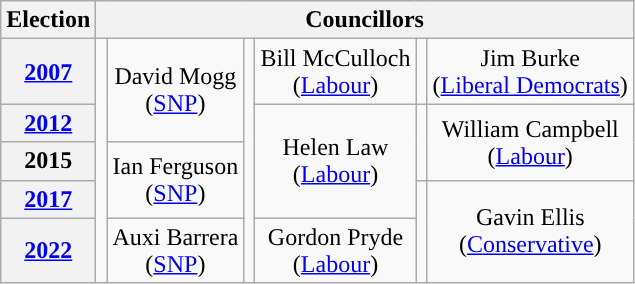<table class="wikitable" style="text-align:center">
<tr>
<th>Election</th>
<th colspan=6>Councillors</th>
</tr>
<tr>
<th><a href='#'>2007</a></th>
<td rowspan=5; style="background-color: "></td>
<td rowspan=2>David Mogg<br>(<a href='#'>SNP</a>)</td>
<td rowspan=5; style="background-color: "></td>
<td rowspan=1>Bill McCulloch<br>(<a href='#'>Labour</a>)</td>
<td rowspan=1; style="background-color: "></td>
<td rowspan=1>Jim Burke<br>(<a href='#'>Liberal Democrats</a>)</td>
</tr>
<tr>
<th><a href='#'>2012</a></th>
<td rowspan=3>Helen Law<br>(<a href='#'>Labour</a>)</td>
<td rowspan=2; style="background-color: "></td>
<td rowspan=2>William Campbell<br>(<a href='#'>Labour</a>)</td>
</tr>
<tr>
<th>2015</th>
<td rowspan=2>Ian Ferguson<br>(<a href='#'>SNP</a>)</td>
</tr>
<tr>
<th><a href='#'>2017</a></th>
<td rowspan=2; style="background-color: "></td>
<td rowspan=2>Gavin Ellis<br>(<a href='#'>Conservative</a>)</td>
</tr>
<tr>
<th><a href='#'>2022</a></th>
<td rowspan=1>Auxi Barrera<br>(<a href='#'>SNP</a>)</td>
<td rowspan=1>Gordon Pryde<br>(<a href='#'>Labour</a>)</td>
</tr>
</table>
